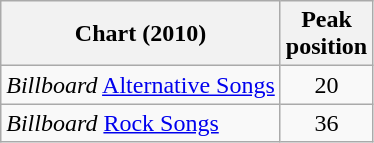<table class="wikitable">
<tr>
<th>Chart (2010)</th>
<th>Peak<br>position</th>
</tr>
<tr>
<td><em>Billboard</em> <a href='#'>Alternative Songs</a></td>
<td align="center">20</td>
</tr>
<tr>
<td><em>Billboard</em> <a href='#'>Rock Songs</a></td>
<td align="center">36</td>
</tr>
</table>
